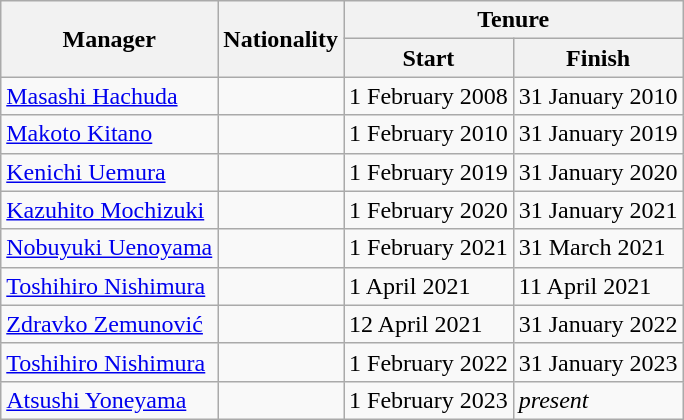<table class="wikitable">
<tr>
<th rowspan="2">Manager</th>
<th rowspan="2">Nationality</th>
<th colspan="2">Tenure </th>
</tr>
<tr>
<th>Start</th>
<th>Finish </th>
</tr>
<tr>
<td><a href='#'>Masashi Hachuda</a></td>
<td></td>
<td>1 February 2008</td>
<td>31 January 2010<br></td>
</tr>
<tr>
<td><a href='#'>Makoto Kitano</a></td>
<td></td>
<td>1 February 2010</td>
<td>31 January 2019<br></td>
</tr>
<tr>
<td><a href='#'>Kenichi Uemura</a></td>
<td></td>
<td>1 February 2019</td>
<td>31 January 2020<br></td>
</tr>
<tr>
<td><a href='#'>Kazuhito Mochizuki</a></td>
<td></td>
<td>1 February 2020</td>
<td>31 January 2021<br></td>
</tr>
<tr>
<td><a href='#'>Nobuyuki Uenoyama</a></td>
<td></td>
<td>1 February 2021</td>
<td>31 March 2021<br></td>
</tr>
<tr>
<td><a href='#'>Toshihiro Nishimura</a></td>
<td></td>
<td>1 April 2021</td>
<td>11 April 2021<br></td>
</tr>
<tr>
<td><a href='#'>Zdravko Zemunović</a></td>
<td></td>
<td>12 April 2021</td>
<td>31 January 2022<br></td>
</tr>
<tr>
<td><a href='#'>Toshihiro Nishimura</a></td>
<td></td>
<td>1 February 2022</td>
<td>31 January 2023<br></td>
</tr>
<tr>
<td><a href='#'>Atsushi Yoneyama</a></td>
<td></td>
<td>1 February 2023</td>
<td><em>present</em><br></td>
</tr>
</table>
